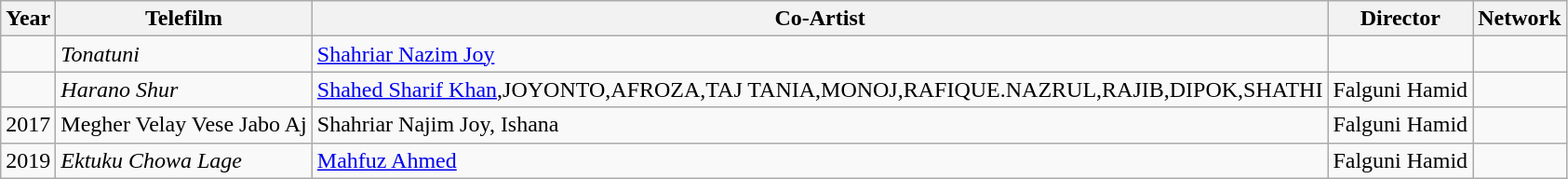<table class="wikitable">
<tr>
<th>Year</th>
<th>Telefilm</th>
<th>Co-Artist</th>
<th>Director</th>
<th>Network</th>
</tr>
<tr>
<td></td>
<td><em>Tonatuni</em></td>
<td><a href='#'>Shahriar Nazim Joy</a></td>
<td></td>
<td></td>
</tr>
<tr>
<td></td>
<td><em>Harano Shur</em></td>
<td><a href='#'>Shahed Sharif Khan</a>,JOYONTO,AFROZA,TAJ TANIA,MONOJ,RAFIQUE.NAZRUL,RAJIB,DIPOK,SHATHI</td>
<td>Falguni Hamid</td>
<td></td>
</tr>
<tr>
<td>2017</td>
<td>Megher Velay Vese Jabo Aj</td>
<td>Shahriar Najim Joy, Ishana</td>
<td>Falguni Hamid</td>
<td></td>
</tr>
<tr>
<td>2019</td>
<td><em>Ektuku Chowa Lage</em></td>
<td><a href='#'>Mahfuz Ahmed</a></td>
<td>Falguni Hamid</td>
<td></td>
</tr>
</table>
